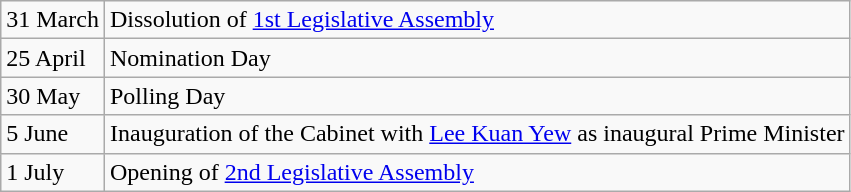<table class="wikitable">
<tr>
<td>31 March</td>
<td>Dissolution of <a href='#'>1st Legislative Assembly</a></td>
</tr>
<tr>
<td>25 April</td>
<td>Nomination Day</td>
</tr>
<tr>
<td>30 May</td>
<td>Polling Day</td>
</tr>
<tr>
<td>5 June</td>
<td>Inauguration of the Cabinet with <a href='#'>Lee Kuan Yew</a> as inaugural Prime Minister</td>
</tr>
<tr>
<td>1 July</td>
<td>Opening of <a href='#'>2nd Legislative Assembly</a></td>
</tr>
</table>
